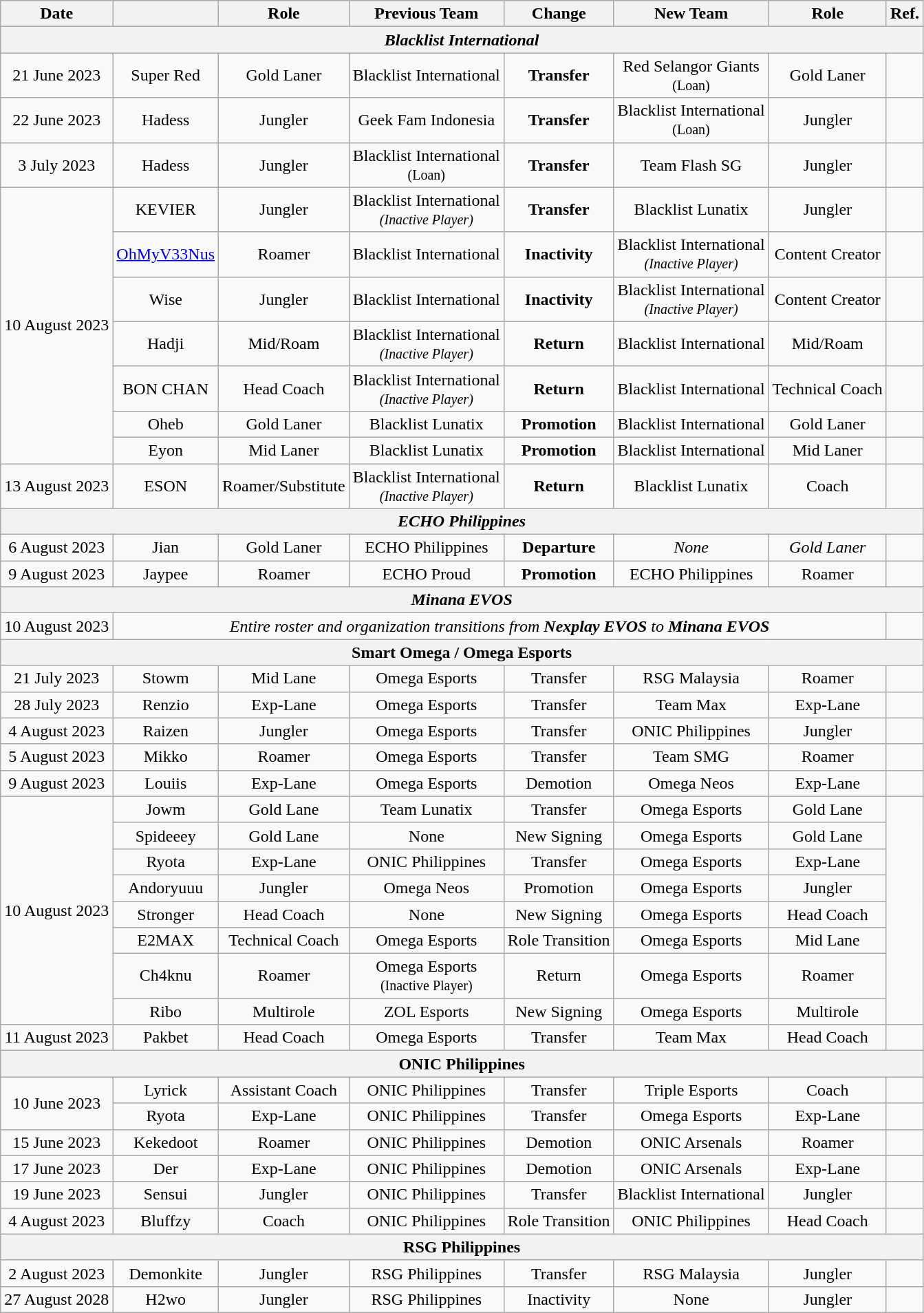<table class="wikitable" style="left-margin: auto; right-margin: auto; text-align:center;">
<tr>
<th>Date</th>
<th></th>
<th>Role</th>
<th>Previous Team</th>
<th>Change</th>
<th>New Team</th>
<th>Role</th>
<th>Ref.</th>
</tr>
<tr>
<th colspan="8"><em>Blacklist International</em></th>
</tr>
<tr>
<td style="text-align:center;">21 June 2023</td>
<td style="text-align:center;">Super Red</td>
<td style="text-align:center;">Gold Laner</td>
<td style="text-align:center;">Blacklist International</td>
<td style="text-align:center;"><strong>Transfer</strong></td>
<td style="text-align:center;">Red Selangor Giants<br><small>(Loan)</small></td>
<td style="text-align:center;">Gold Laner</td>
<td></td>
</tr>
<tr>
<td style="text-align:center;">22 June 2023</td>
<td style="text-align:center;">Hadess</td>
<td style="text-align:center;">Jungler</td>
<td style="text-align:center;">Geek Fam Indonesia</td>
<td style="text-align:center;"><strong>Transfer</strong></td>
<td style="text-align:center;">Blacklist International<br><small>(Loan)</small></td>
<td style="text-align:center;">Jungler</td>
<td></td>
</tr>
<tr>
<td style="text-align:center;">3 July 2023</td>
<td style="text-align:center;">Hadess</td>
<td style="text-align:center;">Jungler</td>
<td style="text-align:center;">Blacklist International<br><small>(Loan)</small></td>
<td style="text-align:center;"><strong>Transfer</strong></td>
<td style="text-align:center;">Team Flash SG</td>
<td style="text-align:center;">Jungler</td>
<td></td>
</tr>
<tr>
<td rowspan="7" style="text-align:center;">10 August 2023</td>
<td style="text-align:center;">KEVIER</td>
<td style="text-align:center;">Jungler</td>
<td style="text-align:center;">Blacklist International<br><small><em>(Inactive Player)</em></small></td>
<td style="text-align:center;"><strong>Transfer</strong></td>
<td style="text-align:center;">Blacklist Lunatix</td>
<td style="text-align:center;">Jungler</td>
<td></td>
</tr>
<tr>
<td style="text-align:center;"><a href='#'>OhMyV33Nus</a></td>
<td style="text-align:center;">Roamer</td>
<td style="text-align:center;">Blacklist International</td>
<td style="text-align:center;"><strong>Inactivity</strong></td>
<td style="text-align:center;">Blacklist International<br><small><em>(Inactive Player)</em></small></td>
<td style="text-align:center;">Content Creator</td>
<td></td>
</tr>
<tr>
<td style="text-align:center;">Wise</td>
<td style="text-align:center;">Jungler</td>
<td style="text-align:center;">Blacklist International</td>
<td style="text-align:center;"><strong>Inactivity</strong></td>
<td style="text-align:center;">Blacklist International<br><small><em>(Inactive Player)</em></small></td>
<td style="text-align:center;">Content Creator</td>
<td></td>
</tr>
<tr>
<td style="text-align:center;">Hadji</td>
<td style="text-align:center;">Mid/Roam</td>
<td style="text-align:center;">Blacklist International<br><small><em>(Inactive Player)</em></small></td>
<td style="text-align:center;"><strong>Return</strong></td>
<td style="text-align:center;">Blacklist International</td>
<td style="text-align:center;">Mid/Roam</td>
<td></td>
</tr>
<tr>
<td style="text-align:center;">BON CHAN</td>
<td style="text-align:center;">Head Coach</td>
<td style="text-align:center;">Blacklist International<br><small><em>(Inactive Player)</em></small></td>
<td style="text-align:center;"><strong>Return</strong></td>
<td style="text-align:center;">Blacklist International</td>
<td style="text-align:center;">Technical Coach</td>
<td></td>
</tr>
<tr>
<td style="text-align:center;">Oheb</td>
<td style="text-align:center;">Gold Laner</td>
<td style="text-align:center;">Blacklist Lunatix</td>
<td style="text-align:center;"><strong>Promotion</strong></td>
<td style="text-align:center;">Blacklist International</td>
<td style="text-align:center;">Gold Laner</td>
<td></td>
</tr>
<tr>
<td style="text-align:center;">Eyon</td>
<td style="text-align:center;">Mid Laner</td>
<td style="text-align:center;">Blacklist Lunatix</td>
<td style="text-align:center;"><strong>Promotion</strong></td>
<td style="text-align:center;">Blacklist International</td>
<td style="text-align:center;">Mid Laner</td>
<td></td>
</tr>
<tr>
<td style="text-align:center;">13 August 2023</td>
<td style="text-align:center;">ESON</td>
<td style="text-align:center;">Roamer/Substitute</td>
<td style="text-align:center;">Blacklist International<br><small><em>(Inactive Player)</em></small></td>
<td style="text-align:center;"><strong>Return</strong></td>
<td style="text-align:center;">Blacklist Lunatix</td>
<td style="text-align:center;">Coach</td>
<td></td>
</tr>
<tr>
<th colspan="8"><em>ECHO Philippines</em></th>
</tr>
<tr>
<td>6 August 2023</td>
<td>Jian</td>
<td>Gold Laner</td>
<td>ECHO Philippines</td>
<td><strong>Departure</strong></td>
<td><em>None</em></td>
<td><em>Gold Laner</em></td>
<td></td>
</tr>
<tr>
<td>9 August 2023</td>
<td>Jaypee</td>
<td>Roamer</td>
<td>ECHO Proud</td>
<td><strong>Promotion</strong></td>
<td>ECHO Philippines</td>
<td>Roamer</td>
<td></td>
</tr>
<tr>
<th colspan="8"><em>Minana EVOS</em></th>
</tr>
<tr>
<td>10 August 2023</td>
<td colspan="6"><em>Entire roster and organization transitions from <strong>Nexplay EVOS</strong> to <strong>Minana EVOS<strong><em></td>
<td></td>
</tr>
<tr>
<th colspan="8"></em>Smart Omega / Omega Esports<em></th>
</tr>
<tr>
<td>21 July 2023</td>
<td>Stowm</td>
<td>Mid Lane</td>
<td>Omega Esports</td>
<td></strong>Transfer<strong></td>
<td>RSG Malaysia</td>
<td>Roamer</td>
<td></td>
</tr>
<tr>
<td>28 July 2023</td>
<td>Renzio</td>
<td>Exp-Lane</td>
<td>Omega Esports</td>
<td></strong>Transfer<strong></td>
<td>Team Max</td>
<td>Exp-Lane</td>
<td></td>
</tr>
<tr>
<td>4 August 2023</td>
<td>Raizen</td>
<td>Jungler</td>
<td>Omega Esports</td>
<td></strong>Transfer<strong></td>
<td>ONIC Philippines</td>
<td>Jungler</td>
<td></td>
</tr>
<tr>
<td>5 August 2023</td>
<td>Mikko</td>
<td>Roamer</td>
<td>Omega Esports</td>
<td></strong>Transfer<strong></td>
<td>Team SMG</td>
<td>Roamer</td>
<td></td>
</tr>
<tr>
<td>9 August 2023</td>
<td>Louiis</td>
<td>Exp-Lane</td>
<td>Omega Esports</td>
<td></strong>Demotion<strong></td>
<td>Omega Neos</td>
<td>Exp-Lane</td>
<td></td>
</tr>
<tr>
<td rowspan="8">10 August 2023</td>
<td>Jowm</td>
<td>Gold Lane</td>
<td>Team Lunatix</td>
<td></strong>Transfer<strong></td>
<td>Omega Esports</td>
<td>Gold Lane</td>
<td rowspan="8"></td>
</tr>
<tr>
<td>Spideeey</td>
<td>Gold Lane</td>
<td></em>None<em></td>
<td></strong>New Signing<strong></td>
<td>Omega Esports</td>
<td>Gold Lane</td>
</tr>
<tr>
<td>Ryota</td>
<td>Exp-Lane</td>
<td>ONIC Philippines</td>
<td></strong>Transfer<strong></td>
<td>Omega Esports</td>
<td>Exp-Lane</td>
</tr>
<tr>
<td>Andoryuuu</td>
<td>Jungler</td>
<td>Omega Neos</td>
<td></strong>Promotion<strong></td>
<td>Omega Esports</td>
<td>Jungler</td>
</tr>
<tr>
<td>Stronger</td>
<td>Head Coach</td>
<td></em>None<em></td>
<td></strong>New Signing<strong></td>
<td>Omega Esports</td>
<td>Head Coach</td>
</tr>
<tr>
<td>E2MAX</td>
<td>Technical Coach</td>
<td>Omega Esports</td>
<td></strong>Role Transition<strong></td>
<td>Omega Esports</td>
<td>Mid Lane</td>
</tr>
<tr>
<td>Ch4knu</td>
<td>Roamer</td>
<td>Omega Esports<br><small></em>(Inactive Player)<em></small></td>
<td></strong>Return<strong></td>
<td>Omega Esports</td>
<td>Roamer</td>
</tr>
<tr>
<td>Ribo</td>
<td>Multirole</td>
<td>ZOL Esports</td>
<td></strong>New Signing<strong></td>
<td>Omega Esports</td>
<td>Multirole</td>
</tr>
<tr>
<td>11 August 2023</td>
<td>Pakbet</td>
<td>Head Coach</td>
<td>Omega Esports</td>
<td></strong>Transfer<strong></td>
<td>Team Max</td>
<td>Head Coach</td>
<td></td>
</tr>
<tr>
<th colspan="8"></em>ONIC Philippines<em></th>
</tr>
<tr>
<td rowspan="2">10 June 2023</td>
<td>Lyrick</td>
<td>Assistant Coach</td>
<td>ONIC Philippines</td>
<td></strong>Transfer<strong></td>
<td>Triple Esports</td>
<td>Coach</td>
<td></td>
</tr>
<tr>
<td>Ryota</td>
<td>Exp-Lane</td>
<td>ONIC Philippines</td>
<td></strong>Transfer<strong></td>
<td>Omega Esports</td>
<td>Exp-Lane</td>
<td></td>
</tr>
<tr>
<td>15 June 2023</td>
<td>Kekedoot</td>
<td>Roamer</td>
<td>ONIC Philippines</td>
<td></strong>Demotion<strong></td>
<td>ONIC Arsenals</td>
<td>Roamer</td>
<td></td>
</tr>
<tr>
<td>17 June 2023</td>
<td>Der</td>
<td>Exp-Lane</td>
<td>ONIC Philippines</td>
<td></strong>Demotion<strong></td>
<td>ONIC Arsenals</td>
<td>Exp-Lane</td>
<td></td>
</tr>
<tr>
<td>19 June 2023</td>
<td>Sensui</td>
<td>Jungler</td>
<td>ONIC Philippines</td>
<td></strong>Transfer<strong></td>
<td>Blacklist International</td>
<td>Jungler</td>
<td></td>
</tr>
<tr>
<td>4 August 2023</td>
<td>Bluffzy</td>
<td>Coach</td>
<td>ONIC Philippines</td>
<td></strong>Role Transition<strong></td>
<td>ONIC Philippines</td>
<td>Head Coach</td>
<td></td>
</tr>
<tr>
<th colspan="8"></em>RSG Philippines<em></th>
</tr>
<tr>
<td>2 August 2023</td>
<td>Demonkite</td>
<td>Jungler</td>
<td>RSG Philippines</td>
<td></strong>Transfer<strong></td>
<td>RSG Malaysia</td>
<td>Jungler</td>
<td></td>
</tr>
<tr>
<td>27 August 2028</td>
<td>H2wo</td>
<td>Jungler</td>
<td>RSG Philippines</td>
<td></strong>Inactivity<strong></td>
<td></em>None<em></td>
<td></em>Jungler<em></td>
<td></td>
</tr>
</table>
